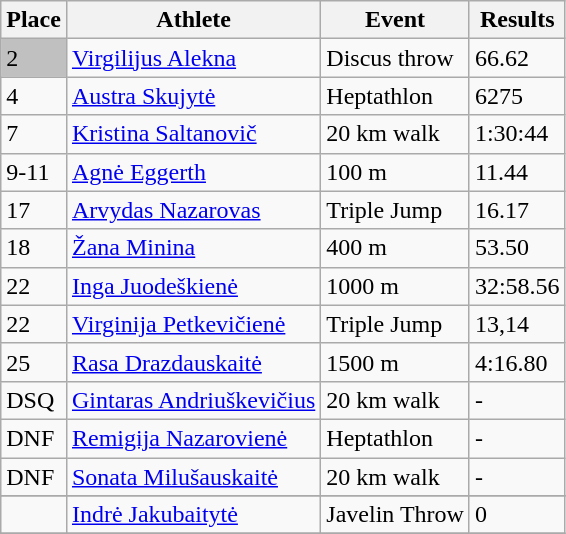<table class="wikitable">
<tr>
<th>Place</th>
<th>Athlete</th>
<th>Event</th>
<th>Results</th>
</tr>
<tr>
<td bgcolor="silver">2</td>
<td><a href='#'>Virgilijus Alekna</a></td>
<td>Discus throw</td>
<td>66.62</td>
</tr>
<tr>
<td>4</td>
<td><a href='#'>Austra Skujytė</a></td>
<td>Heptathlon</td>
<td>6275</td>
</tr>
<tr>
<td>7</td>
<td><a href='#'>Kristina Saltanovič</a></td>
<td>20 km walk</td>
<td>1:30:44</td>
</tr>
<tr>
<td>9-11</td>
<td><a href='#'>Agnė Eggerth</a></td>
<td>100 m</td>
<td>11.44</td>
</tr>
<tr>
<td>17</td>
<td><a href='#'>Arvydas Nazarovas</a></td>
<td>Triple Jump</td>
<td>16.17</td>
</tr>
<tr>
<td>18</td>
<td><a href='#'>Žana Minina</a></td>
<td>400 m</td>
<td>53.50</td>
</tr>
<tr>
<td>22</td>
<td><a href='#'>Inga Juodeškienė</a></td>
<td>1000 m</td>
<td>32:58.56</td>
</tr>
<tr>
<td>22</td>
<td><a href='#'>Virginija Petkevičienė</a></td>
<td>Triple Jump</td>
<td>13,14</td>
</tr>
<tr>
<td>25</td>
<td><a href='#'>Rasa Drazdauskaitė</a></td>
<td>1500 m</td>
<td>4:16.80</td>
</tr>
<tr>
<td>DSQ</td>
<td><a href='#'>Gintaras Andriuškevičius</a></td>
<td>20 km walk</td>
<td>-</td>
</tr>
<tr>
<td>DNF</td>
<td><a href='#'>Remigija Nazarovienė</a></td>
<td>Heptathlon</td>
<td>-</td>
</tr>
<tr>
<td>DNF</td>
<td><a href='#'>Sonata Milušauskaitė</a></td>
<td>20 km walk</td>
<td>-</td>
</tr>
<tr>
</tr>
<tr>
<td></td>
<td><a href='#'>Indrė Jakubaitytė</a></td>
<td>Javelin Throw</td>
<td>0</td>
</tr>
<tr>
</tr>
</table>
